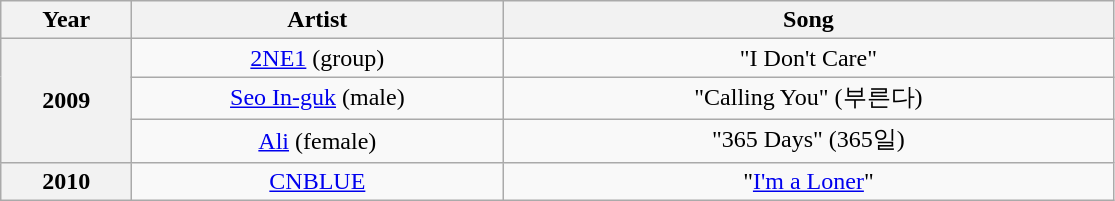<table class="wikitable plainrowheaders" style="text-align:center;">
<tr>
<th style="width:5em;">Year</th>
<th style="width:15em;">Artist</th>
<th style="width:25em;">Song</th>
</tr>
<tr>
<th rowspan="3">2009</th>
<td><a href='#'>2NE1</a> (group)</td>
<td>"I Don't Care"</td>
</tr>
<tr>
<td><a href='#'>Seo In-guk</a> (male)</td>
<td>"Calling You" (부른다)</td>
</tr>
<tr>
<td><a href='#'>Ali</a> (female)</td>
<td>"365 Days" (365일)</td>
</tr>
<tr>
<th>2010</th>
<td><a href='#'>CNBLUE</a></td>
<td>"<a href='#'>I'm a Loner</a>"</td>
</tr>
</table>
